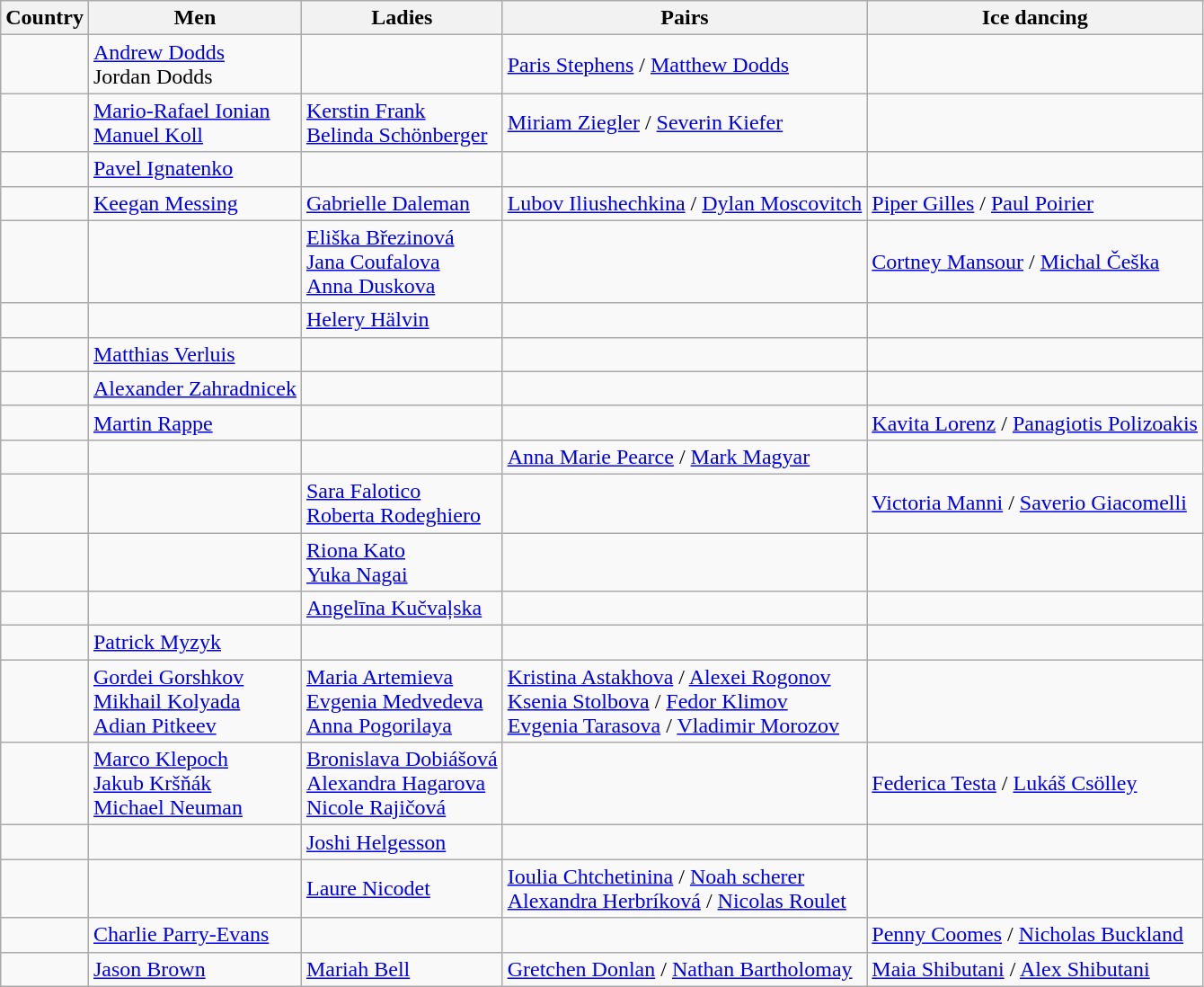<table class="wikitable">
<tr>
<th>Country</th>
<th>Men</th>
<th>Ladies</th>
<th>Pairs</th>
<th>Ice dancing</th>
</tr>
<tr>
<td></td>
<td><a href='#'>Andrew Dodds</a> <br> Jordan Dodds</td>
<td></td>
<td><a href='#'>Paris Stephens</a> / <a href='#'>Matthew Dodds</a></td>
<td></td>
</tr>
<tr>
<td></td>
<td><a href='#'>Mario-Rafael Ionian</a> <br> <a href='#'>Manuel Koll</a></td>
<td><a href='#'>Kerstin Frank</a> <br> <a href='#'>Belinda Schönberger</a></td>
<td><a href='#'>Miriam Ziegler</a> / <a href='#'>Severin Kiefer</a></td>
<td></td>
</tr>
<tr>
<td></td>
<td><a href='#'>Pavel Ignatenko</a></td>
<td></td>
<td></td>
<td></td>
</tr>
<tr>
<td></td>
<td><a href='#'>Keegan Messing</a></td>
<td><a href='#'>Gabrielle Daleman</a></td>
<td><a href='#'>Lubov Iliushechkina</a> / <a href='#'>Dylan Moscovitch</a></td>
<td><a href='#'>Piper Gilles</a> / <a href='#'>Paul Poirier</a></td>
</tr>
<tr>
<td></td>
<td></td>
<td><a href='#'>Eliška Březinová</a> <br> <a href='#'>Jana Coufalova</a> <br> <a href='#'>Anna Duskova</a></td>
<td></td>
<td><a href='#'>Cortney Mansour</a> / <a href='#'>Michal Češka</a></td>
</tr>
<tr>
<td></td>
<td></td>
<td><a href='#'>Helery Hälvin</a></td>
<td></td>
<td></td>
</tr>
<tr>
<td></td>
<td><a href='#'>Matthias Verluis</a></td>
<td></td>
<td></td>
<td></td>
</tr>
<tr>
<td></td>
<td><a href='#'>Alexander Zahradnicek</a></td>
<td></td>
<td></td>
<td></td>
</tr>
<tr>
<td></td>
<td><a href='#'>Martin Rappe</a></td>
<td></td>
<td></td>
<td><a href='#'>Kavita Lorenz</a> / <a href='#'>Panagiotis Polizoakis</a></td>
</tr>
<tr>
<td></td>
<td></td>
<td></td>
<td><a href='#'>Anna Marie Pearce</a> / <a href='#'>Mark Magyar</a></td>
<td></td>
</tr>
<tr>
<td></td>
<td></td>
<td><a href='#'>Sara Falotico</a> <br> <a href='#'>Roberta Rodeghiero</a></td>
<td></td>
<td><a href='#'>Victoria Manni</a> / <a href='#'>Saverio Giacomelli</a></td>
</tr>
<tr>
<td></td>
<td></td>
<td><a href='#'>Riona Kato</a> <br> <a href='#'>Yuka Nagai</a></td>
<td></td>
<td></td>
</tr>
<tr>
<td></td>
<td></td>
<td><a href='#'>Angelīna Kučvaļska</a></td>
<td></td>
<td></td>
</tr>
<tr>
<td></td>
<td><a href='#'>Patrick Myzyk</a></td>
<td></td>
<td></td>
<td></td>
</tr>
<tr>
<td></td>
<td><a href='#'>Gordei Gorshkov</a> <br> <a href='#'>Mikhail Kolyada</a> <br> <a href='#'>Adian Pitkeev</a></td>
<td><a href='#'>Maria Artemieva</a> <br> <a href='#'>Evgenia Medvedeva</a> <br> <a href='#'>Anna Pogorilaya</a></td>
<td><a href='#'>Kristina Astakhova</a> / <a href='#'>Alexei Rogonov</a> <br> <a href='#'>Ksenia Stolbova</a> / <a href='#'>Fedor Klimov</a> <br> <a href='#'>Evgenia Tarasova</a> / <a href='#'>Vladimir Morozov</a></td>
<td></td>
</tr>
<tr>
<td></td>
<td><a href='#'>Marco Klepoch</a> <br> <a href='#'>Jakub Kršňák</a> <br> <a href='#'>Michael Neuman</a></td>
<td><a href='#'>Bronislava Dobiášová</a> <br> <a href='#'>Alexandra Hagarova</a> <br> <a href='#'>Nicole Rajičová</a></td>
<td></td>
<td><a href='#'>Federica Testa</a> / <a href='#'>Lukáš Csölley</a></td>
</tr>
<tr>
<td></td>
<td></td>
<td><a href='#'>Joshi Helgesson</a></td>
<td></td>
<td></td>
</tr>
<tr>
<td></td>
<td></td>
<td><a href='#'>Laure Nicodet</a></td>
<td><a href='#'>Ioulia Chtchetinina</a> / <a href='#'>Noah scherer</a> <br> <a href='#'>Alexandra Herbríková</a> / <a href='#'>Nicolas Roulet</a></td>
<td></td>
</tr>
<tr>
<td></td>
<td><a href='#'>Charlie Parry-Evans</a></td>
<td></td>
<td></td>
<td><a href='#'>Penny Coomes</a> / <a href='#'>Nicholas Buckland</a></td>
</tr>
<tr>
<td></td>
<td><a href='#'>Jason Brown</a></td>
<td><a href='#'>Mariah Bell</a></td>
<td><a href='#'>Gretchen Donlan</a> / <a href='#'>Nathan Bartholomay</a></td>
<td><a href='#'>Maia Shibutani</a> / <a href='#'>Alex Shibutani</a></td>
</tr>
</table>
